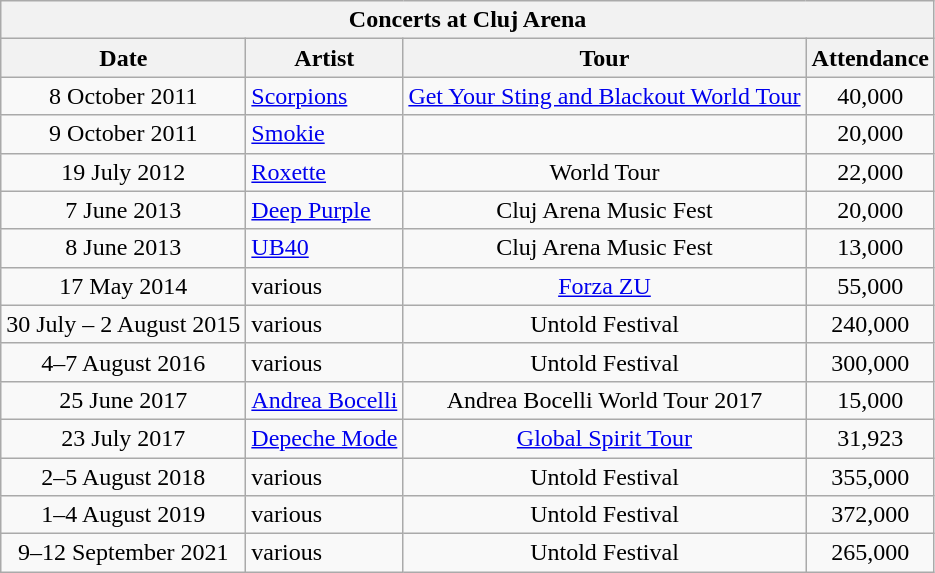<table class="wikitable" style="text-align: center;font-size:100%;">
<tr>
<th colspan=4>Concerts at Cluj Arena</th>
</tr>
<tr>
<th>Date</th>
<th>Artist</th>
<th>Tour</th>
<th>Attendance</th>
</tr>
<tr>
<td>8 October 2011</td>
<td align=left> <a href='#'>Scorpions</a></td>
<td><a href='#'>Get Your Sting and Blackout World Tour</a></td>
<td>40,000</td>
</tr>
<tr>
<td>9 October 2011</td>
<td align=left> <a href='#'>Smokie</a></td>
<td></td>
<td>20,000</td>
</tr>
<tr>
<td>19 July 2012</td>
<td align=left> <a href='#'>Roxette</a></td>
<td>World Tour</td>
<td>22,000</td>
</tr>
<tr>
<td>7 June 2013</td>
<td align=left> <a href='#'>Deep Purple</a></td>
<td>Cluj Arena Music Fest</td>
<td>20,000</td>
</tr>
<tr>
<td>8 June 2013</td>
<td align=left> <a href='#'>UB40</a></td>
<td>Cluj Arena Music Fest</td>
<td>13,000</td>
</tr>
<tr>
<td>17 May 2014</td>
<td align=left> various</td>
<td><a href='#'>Forza ZU</a></td>
<td>55,000</td>
</tr>
<tr>
<td>30 July – 2 August 2015</td>
<td align=left> various</td>
<td>Untold Festival</td>
<td>240,000</td>
</tr>
<tr>
<td>4–7 August 2016</td>
<td align=left> various</td>
<td>Untold Festival</td>
<td>300,000</td>
</tr>
<tr>
<td>25 June 2017</td>
<td align=left> <a href='#'>Andrea Bocelli</a></td>
<td>Andrea Bocelli World Tour 2017</td>
<td>15,000</td>
</tr>
<tr>
<td>23 July 2017</td>
<td align=left> <a href='#'>Depeche Mode</a></td>
<td><a href='#'>Global Spirit Tour</a></td>
<td>31,923</td>
</tr>
<tr>
<td>2–5 August 2018</td>
<td align=left> various</td>
<td>Untold Festival</td>
<td>355,000</td>
</tr>
<tr>
<td>1–4 August 2019</td>
<td align=left>  various</td>
<td>Untold Festival</td>
<td>372,000</td>
</tr>
<tr>
<td>9–12 September 2021</td>
<td align=left>  various</td>
<td>Untold Festival</td>
<td>265,000</td>
</tr>
</table>
